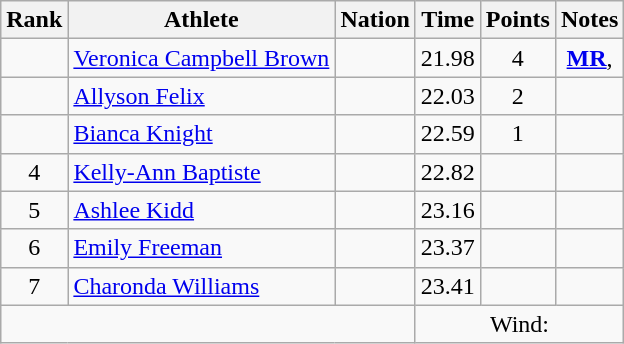<table class="wikitable mw-datatable sortable" style="text-align:center;">
<tr>
<th>Rank</th>
<th>Athlete</th>
<th>Nation</th>
<th>Time</th>
<th>Points</th>
<th>Notes</th>
</tr>
<tr>
<td></td>
<td align=left><a href='#'>Veronica Campbell Brown</a></td>
<td align=left></td>
<td>21.98</td>
<td>4</td>
<td><strong><a href='#'>MR</a></strong>, </td>
</tr>
<tr>
<td></td>
<td align=left><a href='#'>Allyson Felix</a></td>
<td align=left></td>
<td>22.03</td>
<td>2</td>
<td></td>
</tr>
<tr>
<td></td>
<td align=left><a href='#'>Bianca Knight</a></td>
<td align=left></td>
<td>22.59</td>
<td>1</td>
<td></td>
</tr>
<tr>
<td>4</td>
<td align=left><a href='#'>Kelly-Ann Baptiste</a></td>
<td align=left></td>
<td>22.82</td>
<td></td>
<td></td>
</tr>
<tr>
<td>5</td>
<td align=left><a href='#'>Ashlee Kidd</a></td>
<td align=left></td>
<td>23.16</td>
<td></td>
<td></td>
</tr>
<tr>
<td>6</td>
<td align=left><a href='#'>Emily Freeman</a></td>
<td align=left></td>
<td>23.37</td>
<td></td>
<td></td>
</tr>
<tr>
<td>7</td>
<td align=left><a href='#'>Charonda Williams</a></td>
<td align=left></td>
<td>23.41</td>
<td></td>
<td></td>
</tr>
<tr class="sortbottom">
<td colspan=3></td>
<td colspan=3>Wind: </td>
</tr>
</table>
